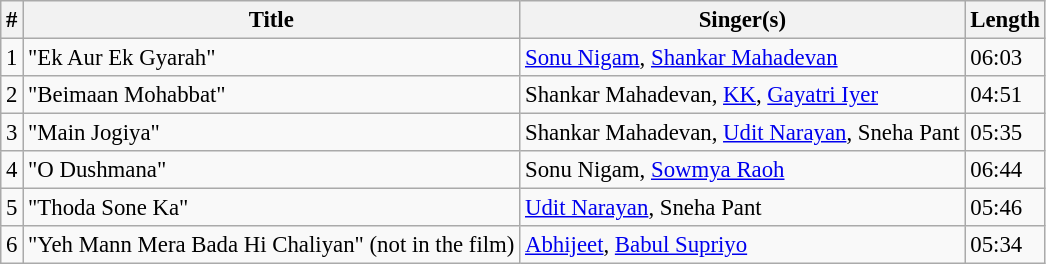<table class="wikitable" style="font-size:95%;">
<tr>
<th>#</th>
<th>Title</th>
<th>Singer(s)</th>
<th>Length</th>
</tr>
<tr>
<td>1</td>
<td>"Ek Aur Ek Gyarah"</td>
<td><a href='#'>Sonu Nigam</a>, <a href='#'>Shankar Mahadevan</a></td>
<td>06:03</td>
</tr>
<tr>
<td>2</td>
<td>"Beimaan Mohabbat"</td>
<td>Shankar Mahadevan, <a href='#'>KK</a>, <a href='#'>Gayatri Iyer</a></td>
<td>04:51</td>
</tr>
<tr>
<td>3</td>
<td>"Main Jogiya"</td>
<td>Shankar Mahadevan, <a href='#'>Udit Narayan</a>, Sneha Pant</td>
<td>05:35</td>
</tr>
<tr>
<td>4</td>
<td>"O Dushmana"</td>
<td>Sonu Nigam, <a href='#'>Sowmya Raoh</a></td>
<td>06:44</td>
</tr>
<tr>
<td>5</td>
<td>"Thoda Sone Ka"</td>
<td><a href='#'>Udit Narayan</a>, Sneha Pant</td>
<td>05:46</td>
</tr>
<tr>
<td>6</td>
<td>"Yeh Mann Mera Bada Hi Chaliyan" (not in the film)</td>
<td><a href='#'>Abhijeet</a>, <a href='#'>Babul Supriyo</a></td>
<td>05:34</td>
</tr>
</table>
